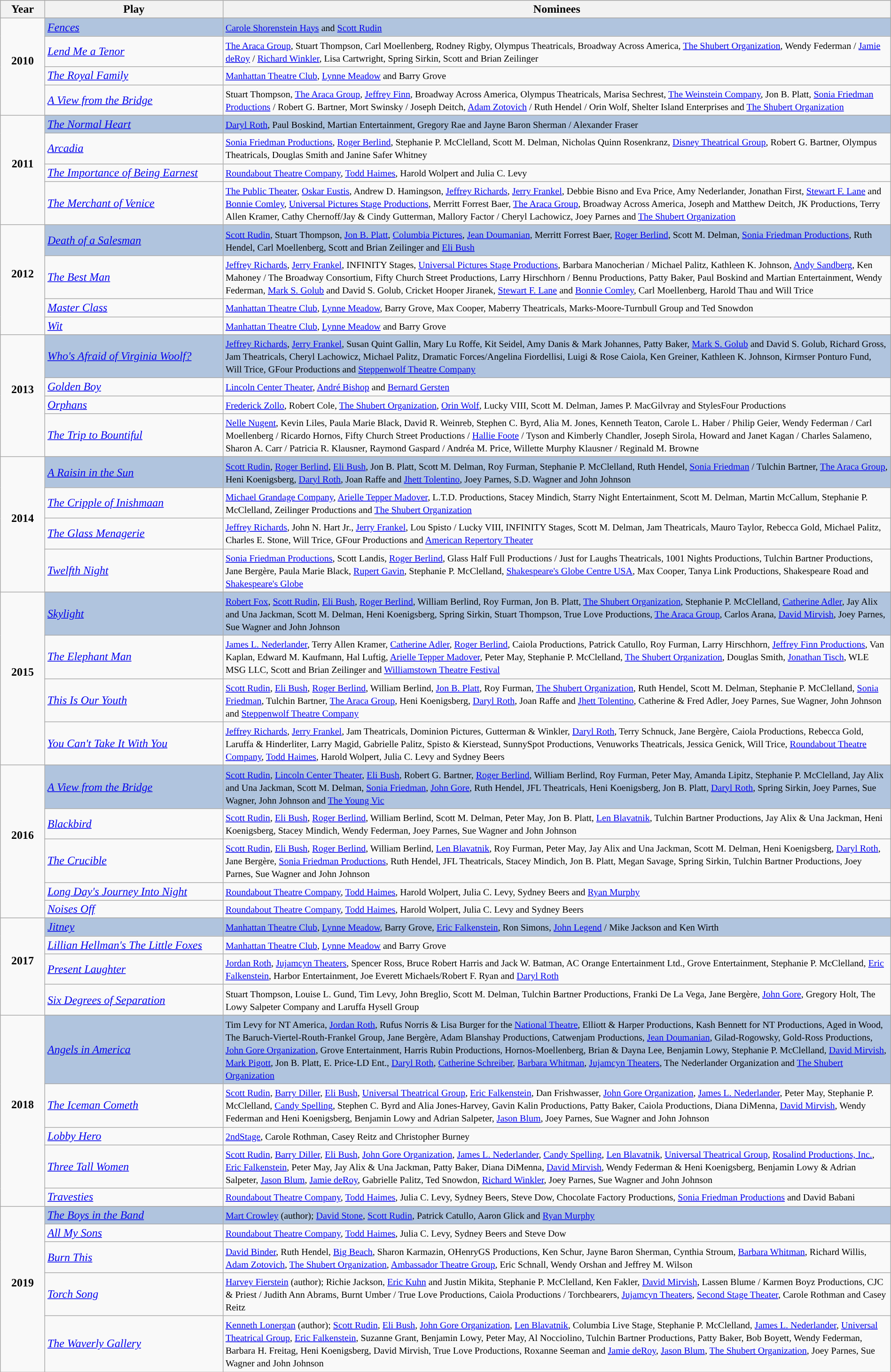<table class="wikitable" style="width:100%;">
<tr style="background:#bebebe;">
<th style="width:5%;">Year</th>
<th style="width:20%;">Play</th>
<th style="width:75%;">Nominees</th>
</tr>
<tr>
<td rowspan="5" align="center"><strong>2010</strong><br><br></td>
</tr>
<tr style="background:#B0C4DE">
<td><em><a href='#'>Fences</a></em></td>
<td><small><a href='#'>Carole Shorenstein Hays</a> and <a href='#'>Scott Rudin</a></small></td>
</tr>
<tr>
<td><em><a href='#'>Lend Me a Tenor</a></em></td>
<td><small><a href='#'>The Araca Group</a>, Stuart Thompson, Carl Moellenberg, Rodney Rigby, Olympus Theatricals, Broadway Across America, <a href='#'>The Shubert Organization</a>, Wendy Federman / <a href='#'>Jamie deRoy</a> / <a href='#'>Richard Winkler</a>, Lisa Cartwright, Spring Sirkin, Scott and Brian Zeilinger</small></td>
</tr>
<tr>
<td><em><a href='#'>The Royal Family</a></em></td>
<td><small><a href='#'>Manhattan Theatre Club</a>, <a href='#'>Lynne Meadow</a> and Barry Grove</small></td>
</tr>
<tr>
<td><em><a href='#'>A View from the Bridge</a></em></td>
<td><small>Stuart Thompson, <a href='#'>The Araca Group</a>, <a href='#'>Jeffrey Finn</a>, Broadway Across America, Olympus Theatricals, Marisa Sechrest, <a href='#'>The Weinstein Company</a>, Jon B. Platt, <a href='#'>Sonia Friedman Productions</a> / Robert G. Bartner, Mort Swinsky / Joseph Deitch, <a href='#'>Adam Zotovich</a> / Ruth Hendel / Orin Wolf, Shelter Island Enterprises and <a href='#'>The Shubert Organization</a></small></td>
</tr>
<tr>
<td rowspan="5" align="center"><strong>2011</strong><br><br></td>
</tr>
<tr style="background:#B0C4DE">
<td><em><a href='#'>The Normal Heart</a></em></td>
<td><small><a href='#'>Daryl Roth</a>, Paul Boskind, Martian Entertainment, Gregory Rae and Jayne Baron Sherman / Alexander Fraser</small></td>
</tr>
<tr>
<td><em><a href='#'>Arcadia</a></em></td>
<td><small><a href='#'>Sonia Friedman Productions</a>, <a href='#'>Roger Berlind</a>, Stephanie P. McClelland, Scott M. Delman, Nicholas Quinn Rosenkranz, <a href='#'>Disney Theatrical Group</a>, Robert G. Bartner, Olympus Theatricals, Douglas Smith and Janine Safer Whitney</small></td>
</tr>
<tr>
<td><em><a href='#'>The Importance of Being Earnest</a></em></td>
<td><small><a href='#'>Roundabout Theatre Company</a>, <a href='#'>Todd Haimes</a>, Harold Wolpert and Julia C. Levy</small></td>
</tr>
<tr>
<td><em><a href='#'>The Merchant of Venice</a></em></td>
<td><small><a href='#'>The Public Theater</a>, <a href='#'>Oskar Eustis</a>, Andrew D. Hamingson, <a href='#'>Jeffrey Richards</a>, <a href='#'>Jerry Frankel</a>, Debbie Bisno and Eva Price, Amy Nederlander, Jonathan First, <a href='#'>Stewart F. Lane</a> and <a href='#'>Bonnie Comley</a>, <a href='#'>Universal Pictures Stage Productions</a>, Merritt Forrest Baer, <a href='#'>The Araca Group</a>, Broadway Across America, Joseph and Matthew Deitch, JK Productions, Terry Allen Kramer, Cathy Chernoff/Jay & Cindy Gutterman, Mallory Factor / Cheryl Lachowicz, Joey Parnes and <a href='#'>The Shubert Organization</a></small></td>
</tr>
<tr>
<td rowspan="5" align="center"><strong>2012</strong><br><br></td>
</tr>
<tr style="background:#B0C4DE">
<td><em><a href='#'>Death of a Salesman</a></em></td>
<td><small><a href='#'>Scott Rudin</a>, Stuart Thompson, <a href='#'>Jon B. Platt</a>, <a href='#'>Columbia Pictures</a>, <a href='#'>Jean Doumanian</a>, Merritt Forrest Baer, <a href='#'>Roger Berlind</a>, Scott M. Delman, <a href='#'>Sonia Friedman Productions</a>, Ruth Hendel, Carl Moellenberg, Scott and Brian Zeilinger and <a href='#'>Eli Bush</a></small></td>
</tr>
<tr>
<td><em><a href='#'>The Best Man</a></em></td>
<td><small><a href='#'>Jeffrey Richards</a>, <a href='#'>Jerry Frankel</a>, INFINITY Stages, <a href='#'>Universal Pictures Stage Productions</a>, Barbara Manocherian / Michael Palitz, Kathleen K. Johnson, <a href='#'>Andy Sandberg</a>, Ken Mahoney / The Broadway Consortium, Fifty Church Street Productions, Larry Hirschhorn / Bennu Productions, Patty Baker, Paul Boskind and Martian Entertainment, Wendy Federman, <a href='#'>Mark S. Golub</a> and David S. Golub, Cricket Hooper Jiranek, <a href='#'>Stewart F. Lane</a> and <a href='#'>Bonnie Comley</a>, Carl Moellenberg, Harold Thau and Will Trice</small></td>
</tr>
<tr>
<td><em><a href='#'>Master Class</a></em></td>
<td><small><a href='#'>Manhattan Theatre Club</a>, <a href='#'>Lynne Meadow</a>, Barry Grove, Max Cooper, Maberry Theatricals, Marks-Moore-Turnbull Group and Ted Snowdon</small></td>
</tr>
<tr>
<td><em><a href='#'>Wit</a></em></td>
<td><small><a href='#'>Manhattan Theatre Club</a>, <a href='#'>Lynne Meadow</a> and Barry Grove</small></td>
</tr>
<tr>
<td rowspan="5" align="center"><strong>2013</strong><br><br></td>
</tr>
<tr style="background:#B0C4DE">
<td><em><a href='#'>Who's Afraid of Virginia Woolf?</a></em></td>
<td><small><a href='#'>Jeffrey Richards</a>, <a href='#'>Jerry Frankel</a>, Susan Quint Gallin, Mary Lu Roffe, Kit Seidel, Amy Danis & Mark Johannes, Patty Baker, <a href='#'>Mark S. Golub</a> and David S. Golub, Richard Gross, Jam Theatricals, Cheryl Lachowicz, Michael Palitz, Dramatic Forces/Angelina Fiordellisi, Luigi & Rose Caiola, Ken Greiner, Kathleen K. Johnson, Kirmser Ponturo Fund, Will Trice, GFour Productions and <a href='#'>Steppenwolf Theatre Company</a></small></td>
</tr>
<tr>
<td><em><a href='#'>Golden Boy</a></em></td>
<td><small><a href='#'>Lincoln Center Theater</a>, <a href='#'>André Bishop</a> and <a href='#'>Bernard Gersten</a></small></td>
</tr>
<tr>
<td><em><a href='#'>Orphans</a></em></td>
<td><small><a href='#'>Frederick Zollo</a>, Robert Cole, <a href='#'>The Shubert Organization</a>, <a href='#'>Orin Wolf</a>, Lucky VIII, Scott M. Delman, James P. MacGilvray and StylesFour Productions</small></td>
</tr>
<tr>
<td><em><a href='#'>The Trip to Bountiful</a></em></td>
<td><small><a href='#'>Nelle Nugent</a>, Kevin Liles, Paula Marie Black, David R. Weinreb, Stephen C. Byrd, Alia M. Jones, Kenneth Teaton, Carole L. Haber / Philip Geier, Wendy Federman / Carl Moellenberg / Ricardo Hornos, Fifty Church Street Productions / <a href='#'>Hallie Foote</a> / Tyson and Kimberly Chandler, Joseph Sirola, Howard and Janet Kagan / Charles Salameno, Sharon A. Carr / Patricia R. Klausner, Raymond Gaspard / Andréa M. Price, Willette Murphy Klausner / Reginald M. Browne</small></td>
</tr>
<tr>
<td rowspan="5" align="center"><strong>2014</strong><br><br></td>
</tr>
<tr style="background:#B0C4DE">
<td><em><a href='#'>A Raisin in the Sun</a></em></td>
<td><small><a href='#'>Scott Rudin</a>, <a href='#'>Roger Berlind</a>, <a href='#'>Eli Bush</a>, Jon B. Platt, Scott M. Delman, Roy Furman, Stephanie P. McClelland, Ruth Hendel, <a href='#'>Sonia Friedman</a> / Tulchin Bartner, <a href='#'>The Araca Group</a>, Heni Koenigsberg, <a href='#'>Daryl Roth</a>, Joan Raffe and <a href='#'>Jhett Tolentino</a>, Joey Parnes, S.D. Wagner and John Johnson</small></td>
</tr>
<tr>
<td><em><a href='#'>The Cripple of Inishmaan</a></em></td>
<td><small><a href='#'>Michael Grandage Company</a>, <a href='#'>Arielle Tepper Madover</a>, L.T.D. Productions, Stacey Mindich, Starry Night Entertainment, Scott M. Delman, Martin McCallum, Stephanie P. McClelland, Zeilinger Productions and <a href='#'>The Shubert Organization</a></small></td>
</tr>
<tr>
<td><em><a href='#'>The Glass Menagerie</a></em></td>
<td><small><a href='#'>Jeffrey Richards</a>, John N. Hart Jr., <a href='#'>Jerry Frankel</a>, Lou Spisto / Lucky VIII, INFINITY Stages, Scott M. Delman, Jam Theatricals, Mauro Taylor, Rebecca Gold, Michael Palitz, Charles E. Stone, Will Trice, GFour Productions and <a href='#'>American Repertory Theater</a></small></td>
</tr>
<tr>
<td><em><a href='#'>Twelfth Night</a></em></td>
<td><small><a href='#'>Sonia Friedman Productions</a>, Scott Landis, <a href='#'>Roger Berlind</a>, Glass Half Full Productions / Just for Laughs Theatricals, 1001 Nights Productions, Tulchin Bartner Productions, Jane Bergère, Paula Marie Black, <a href='#'>Rupert Gavin</a>, Stephanie P. McClelland, <a href='#'>Shakespeare's Globe Centre USA</a>, Max Cooper, Tanya Link Productions, Shakespeare Road and <a href='#'>Shakespeare's Globe</a></small></td>
</tr>
<tr>
<td rowspan="5" align="center"><strong>2015</strong><br><br></td>
</tr>
<tr style="background:#B0C4DE;">
<td><em><a href='#'>Skylight</a></em></td>
<td><small><a href='#'>Robert Fox</a>, <a href='#'>Scott Rudin</a>, <a href='#'>Eli Bush</a>, <a href='#'>Roger Berlind</a>, William Berlind, Roy Furman, Jon B. Platt, <a href='#'>The Shubert Organization</a>, Stephanie P. McClelland, <a href='#'>Catherine Adler</a>, Jay Alix and Una Jackman, Scott M. Delman, Heni Koenigsberg, Spring Sirkin, Stuart Thompson, True Love Productions, <a href='#'>The Araca Group</a>, Carlos Arana, <a href='#'>David Mirvish</a>, Joey Parnes, Sue Wagner and John Johnson</small></td>
</tr>
<tr>
<td><em><a href='#'>The Elephant Man</a></em></td>
<td><small><a href='#'>James L. Nederlander</a>, Terry Allen Kramer, <a href='#'>Catherine Adler</a>, <a href='#'>Roger Berlind</a>, Caiola Productions, Patrick Catullo, Roy Furman, Larry Hirschhorn, <a href='#'>Jeffrey Finn Productions</a>, Van Kaplan, Edward M. Kaufmann, Hal Luftig, <a href='#'>Arielle Tepper Madover</a>, Peter May, Stephanie P. McClelland, <a href='#'>The Shubert Organization</a>, Douglas Smith, <a href='#'>Jonathan Tisch</a>, WLE MSG LLC, Scott and Brian Zeilinger and <a href='#'>Williamstown Theatre Festival</a></small></td>
</tr>
<tr>
<td><em><a href='#'>This Is Our Youth</a></em></td>
<td><small><a href='#'>Scott Rudin</a>, <a href='#'>Eli Bush</a>, <a href='#'>Roger Berlind</a>, William Berlind, <a href='#'>Jon B. Platt</a>, Roy Furman, <a href='#'>The Shubert Organization</a>, Ruth Hendel, Scott M. Delman, Stephanie P. McClelland, <a href='#'>Sonia Friedman</a>, Tulchin Bartner, <a href='#'>The Araca Group</a>, Heni Koenigsberg, <a href='#'>Daryl Roth</a>, Joan Raffe and <a href='#'>Jhett Tolentino</a>, Catherine & Fred Adler, Joey Parnes, Sue Wagner, John Johnson and <a href='#'>Steppenwolf Theatre Company</a></small></td>
</tr>
<tr>
<td><em><a href='#'>You Can't Take It With You</a></em></td>
<td><small><a href='#'>Jeffrey Richards</a>, <a href='#'>Jerry Frankel</a>, Jam Theatricals, Dominion Pictures, Gutterman & Winkler, <a href='#'>Daryl Roth</a>, Terry Schnuck, Jane Bergère, Caiola Productions, Rebecca Gold, Laruffa & Hinderliter, Larry Magid, Gabrielle Palitz, Spisto & Kierstead, SunnySpot Productions, Venuworks Theatricals, Jessica Genick, Will Trice, <a href='#'>Roundabout Theatre Company</a>, <a href='#'>Todd Haimes</a>, Harold Wolpert, Julia C. Levy and Sydney Beers</small></td>
</tr>
<tr>
<td rowspan="6" align="center"><strong>2016</strong><br><br></td>
</tr>
<tr style="background:#B0C4DE;">
<td><em><a href='#'>A View from the Bridge</a></em></td>
<td><small><a href='#'>Scott Rudin</a>, <a href='#'>Lincoln Center Theater</a>, <a href='#'>Eli Bush</a>, Robert G. Bartner, <a href='#'>Roger Berlind</a>, William Berlind, Roy Furman, Peter May, Amanda Lipitz, Stephanie P. McClelland, Jay Alix and Una Jackman, Scott M. Delman, <a href='#'>Sonia Friedman</a>, <a href='#'>John Gore</a>, Ruth Hendel, JFL Theatricals, Heni Koenigsberg, Jon B. Platt, <a href='#'>Daryl Roth</a>, Spring Sirkin, Joey Parnes, Sue Wagner, John Johnson and <a href='#'>The Young Vic</a></small></td>
</tr>
<tr>
<td><em><a href='#'>Blackbird</a></em></td>
<td><small><a href='#'>Scott Rudin</a>, <a href='#'>Eli Bush</a>, <a href='#'>Roger Berlind</a>, William Berlind, Scott M. Delman, Peter May, Jon B. Platt, <a href='#'>Len Blavatnik</a>, Tulchin Bartner Productions, Jay Alix & Una Jackman, Heni Koenigsberg, Stacey Mindich, Wendy Federman, Joey Parnes, Sue Wagner and John Johnson</small></td>
</tr>
<tr>
<td><em><a href='#'>The Crucible</a></em></td>
<td><small><a href='#'>Scott Rudin</a>, <a href='#'>Eli Bush</a>, <a href='#'>Roger Berlind</a>, William Berlind, <a href='#'>Len Blavatnik</a>, Roy Furman, Peter May, Jay Alix and Una Jackman, Scott M. Delman, Heni Koenigsberg, <a href='#'>Daryl Roth</a>, Jane Bergère, <a href='#'>Sonia Friedman Productions</a>, Ruth Hendel, JFL Theatricals, Stacey Mindich, Jon B. Platt, Megan Savage, Spring Sirkin, Tulchin Bartner Productions, Joey Parnes, Sue Wagner and John Johnson</small></td>
</tr>
<tr>
<td><em><a href='#'>Long Day's Journey Into Night</a></em></td>
<td><small><a href='#'>Roundabout Theatre Company</a>, <a href='#'>Todd Haimes</a>, Harold Wolpert, Julia C. Levy, Sydney Beers and <a href='#'>Ryan Murphy</a></small></td>
</tr>
<tr>
<td><em><a href='#'>Noises Off</a></em></td>
<td><small><a href='#'>Roundabout Theatre Company</a>, <a href='#'>Todd Haimes</a>, Harold Wolpert, Julia C. Levy and Sydney Beers</small></td>
</tr>
<tr>
<td rowspan="5" align="center"><strong>2017</strong><br><br></td>
</tr>
<tr style="background:#B0C4DE;">
<td><em><a href='#'>Jitney</a></em></td>
<td><small><a href='#'>Manhattan Theatre Club</a>, <a href='#'>Lynne Meadow</a>, Barry Grove, <a href='#'>Eric Falkenstein</a>, Ron Simons, <a href='#'>John Legend</a> / Mike Jackson and Ken Wirth</small></td>
</tr>
<tr>
<td><em><a href='#'>Lillian Hellman's The Little Foxes</a></em></td>
<td><small><a href='#'>Manhattan Theatre Club</a>, <a href='#'>Lynne Meadow</a> and Barry Grove</small></td>
</tr>
<tr>
<td><em><a href='#'>Present Laughter</a></em></td>
<td><small><a href='#'>Jordan Roth</a>, <a href='#'>Jujamcyn Theaters</a>, Spencer Ross, Bruce Robert Harris and Jack W. Batman, AC Orange Entertainment Ltd., Grove Entertainment, Stephanie P. McClelland, <a href='#'>Eric Falkenstein</a>, Harbor Entertainment, Joe Everett Michaels/Robert F. Ryan and <a href='#'>Daryl Roth</a></small></td>
</tr>
<tr>
<td><em><a href='#'>Six Degrees of Separation</a></em></td>
<td><small>Stuart Thompson, Louise L. Gund, Tim Levy, John Breglio, Scott M. Delman, Tulchin Bartner Productions, Franki De La Vega, Jane Bergère, <a href='#'>John Gore</a>, Gregory Holt, The Lowy Salpeter Company and Laruffa Hysell Group</small></td>
</tr>
<tr>
<td rowspan="6" align="center"><strong>2018</strong><br><br></td>
</tr>
<tr style="background:#B0C4DE;">
<td><em><a href='#'>Angels in America</a></em></td>
<td><small>Tim Levy for NT America, <a href='#'>Jordan Roth</a>, Rufus Norris & Lisa Burger for the <a href='#'>National Theatre</a>, Elliott & Harper Productions, Kash Bennett for NT Productions, Aged in Wood, The Baruch-Viertel-Routh-Frankel Group, Jane Bergère, Adam Blanshay Productions, Catwenjam Productions, <a href='#'>Jean Doumanian</a>, Gilad-Rogowsky, Gold-Ross Productions, <a href='#'>John Gore Organization</a>, Grove Entertainment, Harris Rubin Productions, Hornos-Moellenberg, Brian & Dayna Lee, Benjamin Lowy, Stephanie P. McClelland, <a href='#'>David Mirvish</a>, <a href='#'>Mark Pigott</a>, Jon B. Platt, E. Price-LD Ent., <a href='#'>Daryl Roth</a>, <a href='#'>Catherine Schreiber</a>, <a href='#'>Barbara Whitman</a>, <a href='#'>Jujamcyn Theaters</a>, The Nederlander Organization and <a href='#'>The Shubert Organization</a></small></td>
</tr>
<tr>
<td><em><a href='#'>The Iceman Cometh</a></em></td>
<td><small><a href='#'>Scott Rudin</a>, <a href='#'>Barry Diller</a>, <a href='#'>Eli Bush</a>, <a href='#'>Universal Theatrical Group</a>, <a href='#'>Eric Falkenstein</a>, Dan Frishwasser, <a href='#'>John Gore Organization</a>, <a href='#'>James L. Nederlander</a>, Peter May, Stephanie P. McClelland, <a href='#'>Candy Spelling</a>, Stephen C. Byrd and Alia Jones-Harvey, Gavin Kalin Productions, Patty Baker, Caiola Productions, Diana DiMenna, <a href='#'>David Mirvish</a>, Wendy Federman and Heni Koenigsberg, Benjamin Lowy and Adrian Salpeter, <a href='#'>Jason Blum</a>, Joey Parnes, Sue Wagner and John Johnson</small></td>
</tr>
<tr>
<td><em><a href='#'>Lobby Hero</a></em></td>
<td><small><a href='#'>2ndStage</a>, Carole Rothman, Casey Reitz and Christopher Burney</small></td>
</tr>
<tr>
<td><em><a href='#'>Three Tall Women</a></em></td>
<td><small><a href='#'>Scott Rudin</a>, <a href='#'>Barry Diller</a>, <a href='#'>Eli Bush</a>, <a href='#'>John Gore Organization</a>, <a href='#'>James L. Nederlander</a>, <a href='#'>Candy Spelling</a>, <a href='#'>Len Blavatnik</a>, <a href='#'>Universal Theatrical Group</a>, <a href='#'>Rosalind Productions, Inc.</a>, <a href='#'>Eric Falkenstein</a>, Peter May, Jay Alix & Una Jackman, Patty Baker, Diana DiMenna, <a href='#'>David Mirvish</a>, Wendy Federman & Heni Koenigsberg, Benjamin Lowy & Adrian Salpeter, <a href='#'>Jason Blum</a>, <a href='#'>Jamie deRoy</a>, Gabrielle Palitz, Ted Snowdon, <a href='#'>Richard Winkler</a>, Joey Parnes, Sue Wagner and John Johnson</small></td>
</tr>
<tr>
<td><em><a href='#'>Travesties</a></em></td>
<td><small><a href='#'>Roundabout Theatre Company</a>, <a href='#'>Todd Haimes</a>, Julia C. Levy, Sydney Beers, Steve Dow, Chocolate Factory Productions, <a href='#'>Sonia Friedman Productions</a> and David Babani</small></td>
</tr>
<tr>
<td rowspan="6" align="center"><strong>2019</strong><br><br></td>
</tr>
<tr style="background:#B0C4DE;">
<td><em><a href='#'>The Boys in the Band</a></em></td>
<td><small><a href='#'>Mart Crowley</a> (author); <a href='#'>David Stone</a>, <a href='#'>Scott Rudin</a>, Patrick Catullo, Aaron Glick and <a href='#'>Ryan Murphy</a></small></td>
</tr>
<tr>
<td><em><a href='#'>All My Sons</a></em></td>
<td><small><a href='#'>Roundabout Theatre Company</a>, <a href='#'>Todd Haimes</a>, Julia C. Levy, Sydney Beers and Steve Dow</small></td>
</tr>
<tr>
<td><em><a href='#'>Burn This</a></em></td>
<td><small><a href='#'>David Binder</a>, Ruth Hendel, <a href='#'>Big Beach</a>, Sharon Karmazin, OHenryGS Productions, Ken Schur, Jayne Baron Sherman, Cynthia Stroum, <a href='#'>Barbara Whitman</a>, Richard Willis, <a href='#'>Adam Zotovich</a>, <a href='#'>The Shubert Organization</a>, <a href='#'>Ambassador Theatre Group</a>, Eric Schnall, Wendy Orshan and Jeffrey M. Wilson</small></td>
</tr>
<tr>
<td><em><a href='#'>Torch Song</a></em></td>
<td><small><a href='#'>Harvey Fierstein</a> (author); Richie Jackson, <a href='#'>Eric Kuhn</a> and Justin Mikita, Stephanie P. McClelland, Ken Fakler, <a href='#'>David Mirvish</a>, Lassen Blume / Karmen Boyz Productions, CJC & Priest / Judith Ann Abrams, Burnt Umber / True Love Productions, Caiola Productions / Torchbearers, <a href='#'>Jujamcyn Theaters</a>, <a href='#'>Second Stage Theater</a>, Carole Rothman and Casey Reitz</small></td>
</tr>
<tr>
<td><em><a href='#'>The Waverly Gallery</a></em></td>
<td><small><a href='#'>Kenneth Lonergan</a> (author); <a href='#'>Scott Rudin</a>, <a href='#'>Eli Bush</a>, <a href='#'>John Gore Organization</a>, <a href='#'>Len Blavatnik</a>, Columbia Live Stage, Stephanie P. McClelland, <a href='#'>James L. Nederlander</a>, <a href='#'>Universal Theatrical Group</a>, <a href='#'>Eric Falkenstein</a>, Suzanne Grant, Benjamin Lowy, Peter May, Al Nocciolino, Tulchin Bartner Productions, Patty Baker, Bob Boyett, Wendy Federman, Barbara H. Freitag, Heni Koenigsberg, David Mirvish, True Love Productions, Roxanne Seeman and <a href='#'>Jamie deRoy</a>, <a href='#'>Jason Blum</a>, <a href='#'>The Shubert Organization</a>, Joey Parnes, Sue Wagner and John Johnson</small></td>
</tr>
</table>
